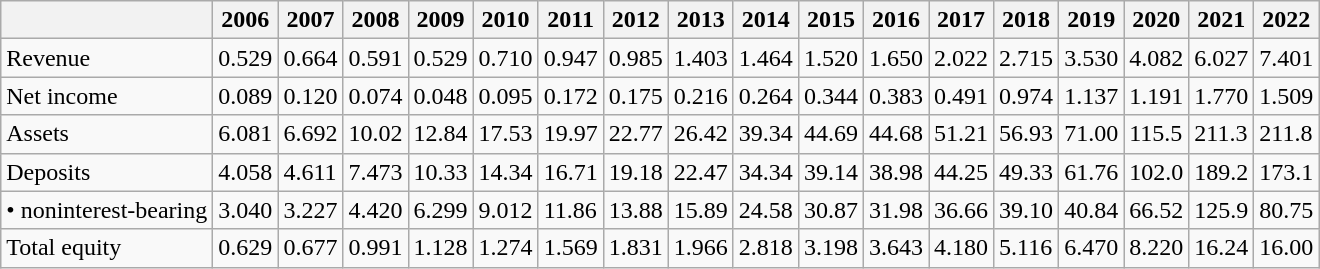<table class="wikitable">
<tr>
<th></th>
<th>2006</th>
<th>2007</th>
<th>2008</th>
<th>2009</th>
<th>2010</th>
<th>2011</th>
<th>2012</th>
<th>2013</th>
<th>2014</th>
<th>2015</th>
<th>2016</th>
<th>2017</th>
<th>2018</th>
<th>2019</th>
<th>2020</th>
<th>2021</th>
<th>2022</th>
</tr>
<tr>
<td>Revenue</td>
<td>0.529</td>
<td>0.664</td>
<td>0.591</td>
<td>0.529</td>
<td>0.710</td>
<td>0.947</td>
<td>0.985</td>
<td>1.403</td>
<td>1.464</td>
<td>1.520</td>
<td>1.650</td>
<td>2.022</td>
<td>2.715</td>
<td>3.530</td>
<td>4.082</td>
<td>6.027</td>
<td>7.401</td>
</tr>
<tr>
<td>Net income</td>
<td>0.089</td>
<td>0.120</td>
<td>0.074</td>
<td>0.048</td>
<td>0.095</td>
<td>0.172</td>
<td>0.175</td>
<td>0.216</td>
<td>0.264</td>
<td>0.344</td>
<td>0.383</td>
<td>0.491</td>
<td>0.974</td>
<td>1.137</td>
<td>1.191</td>
<td>1.770</td>
<td>1.509</td>
</tr>
<tr>
<td>Assets</td>
<td>6.081</td>
<td>6.692</td>
<td>10.02</td>
<td>12.84</td>
<td>17.53</td>
<td>19.97</td>
<td>22.77</td>
<td>26.42</td>
<td>39.34</td>
<td>44.69</td>
<td>44.68</td>
<td>51.21</td>
<td>56.93</td>
<td>71.00</td>
<td>115.5</td>
<td>211.3</td>
<td>211.8</td>
</tr>
<tr>
<td>Deposits</td>
<td>4.058</td>
<td>4.611</td>
<td>7.473</td>
<td>10.33</td>
<td>14.34</td>
<td>16.71</td>
<td>19.18</td>
<td>22.47</td>
<td>34.34</td>
<td>39.14</td>
<td>38.98</td>
<td>44.25</td>
<td>49.33</td>
<td>61.76</td>
<td>102.0</td>
<td>189.2</td>
<td>173.1</td>
</tr>
<tr>
<td>•  noninterest-bearing</td>
<td>3.040</td>
<td>3.227</td>
<td>4.420</td>
<td>6.299</td>
<td>9.012</td>
<td>11.86</td>
<td>13.88</td>
<td>15.89</td>
<td>24.58</td>
<td>30.87</td>
<td>31.98</td>
<td>36.66</td>
<td>39.10</td>
<td>40.84</td>
<td>66.52</td>
<td>125.9</td>
<td>80.75</td>
</tr>
<tr>
<td>Total equity</td>
<td>0.629</td>
<td>0.677</td>
<td>0.991</td>
<td>1.128</td>
<td>1.274</td>
<td>1.569</td>
<td>1.831</td>
<td>1.966</td>
<td>2.818</td>
<td>3.198</td>
<td>3.643</td>
<td>4.180</td>
<td>5.116</td>
<td>6.470</td>
<td>8.220</td>
<td>16.24</td>
<td>16.00</td>
</tr>
</table>
